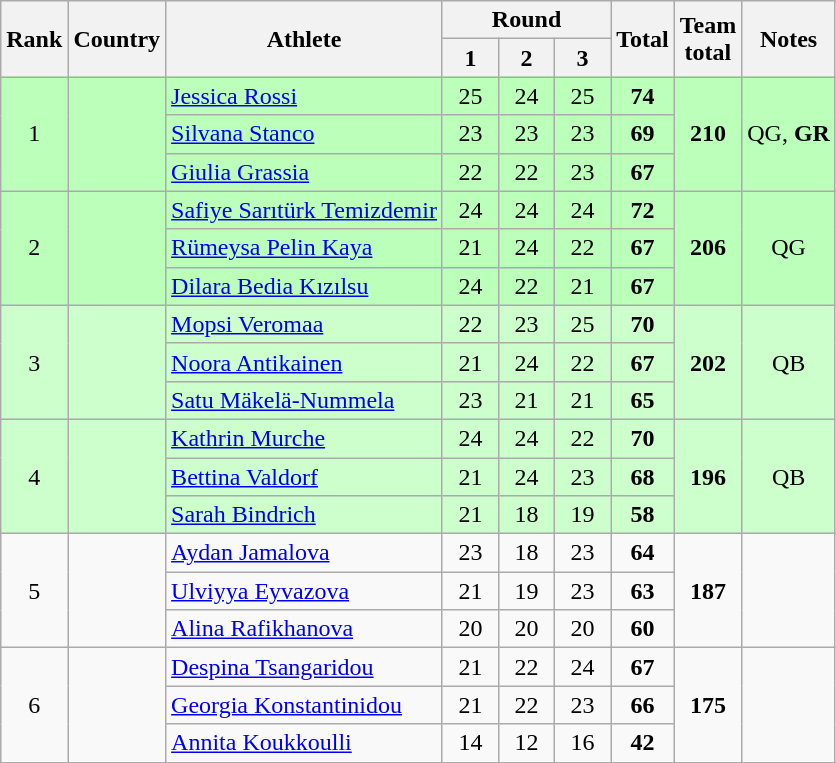<table class="wikitable sortable" style="text-align:center">
<tr>
<th rowspan=2>Rank</th>
<th rowspan=2>Country</th>
<th rowspan=2>Athlete</th>
<th colspan=3>Round</th>
<th rowspan=2>Total</th>
<th rowspan=2>Team<br>total</th>
<th rowspan=2 class="unsortable">Notes</th>
</tr>
<tr>
<th width=30px>1</th>
<th width=30px>2</th>
<th width=30px>3</th>
</tr>
<tr bgcolor=bbffbb>
<td rowspan=3>1</td>
<td rowspan=3 align=left></td>
<td align=left><a href='#'>Jessica Rossi</a></td>
<td>25</td>
<td>24</td>
<td>25</td>
<td><strong>74</strong></td>
<td rowspan=3><strong>210</strong></td>
<td rowspan=3>QG, <strong>GR</strong></td>
</tr>
<tr bgcolor=bbffbb>
<td align=left><a href='#'>Silvana Stanco</a></td>
<td>23</td>
<td>23</td>
<td>23</td>
<td><strong>69</strong></td>
</tr>
<tr bgcolor=bbffbb>
<td align=left><a href='#'>Giulia Grassia</a></td>
<td>22</td>
<td>22</td>
<td>23</td>
<td><strong>67</strong></td>
</tr>
<tr bgcolor=bbffbb>
<td rowspan=3>2</td>
<td rowspan=3 align=left></td>
<td align=left><a href='#'>Safiye Sarıtürk Temizdemir</a></td>
<td>24</td>
<td>24</td>
<td>24</td>
<td><strong>72</strong></td>
<td rowspan=3><strong>206</strong></td>
<td rowspan=3>QG</td>
</tr>
<tr bgcolor=bbffbb>
<td align=left><a href='#'>Rümeysa Pelin Kaya</a></td>
<td>21</td>
<td>24</td>
<td>22</td>
<td><strong>67</strong></td>
</tr>
<tr bgcolor=bbffbb>
<td align=left><a href='#'>Dilara Bedia Kızılsu</a></td>
<td>24</td>
<td>22</td>
<td>21</td>
<td><strong>67</strong></td>
</tr>
<tr bgcolor=ccffcc>
<td rowspan=3>3</td>
<td rowspan=3 align=left></td>
<td align=left><a href='#'>Mopsi Veromaa</a></td>
<td>22</td>
<td>23</td>
<td>25</td>
<td><strong>70</strong></td>
<td rowspan=3><strong>202</strong></td>
<td rowspan=3>QB</td>
</tr>
<tr bgcolor=ccffcc>
<td align=left><a href='#'>Noora Antikainen</a></td>
<td>21</td>
<td>24</td>
<td>22</td>
<td><strong>67</strong></td>
</tr>
<tr bgcolor=ccffcc>
<td align=left><a href='#'>Satu Mäkelä-Nummela</a></td>
<td>23</td>
<td>21</td>
<td>21</td>
<td><strong>65</strong></td>
</tr>
<tr bgcolor=ccffcc>
<td rowspan=3>4</td>
<td rowspan=3 align=left></td>
<td align=left><a href='#'>Kathrin Murche</a></td>
<td>24</td>
<td>24</td>
<td>22</td>
<td><strong>70</strong></td>
<td rowspan=3><strong>196</strong></td>
<td rowspan=3>QB</td>
</tr>
<tr bgcolor=ccffcc>
<td align=left><a href='#'>Bettina Valdorf</a></td>
<td>21</td>
<td>24</td>
<td>23</td>
<td><strong>68</strong></td>
</tr>
<tr bgcolor=ccffcc>
<td align=left><a href='#'>Sarah Bindrich</a></td>
<td>21</td>
<td>18</td>
<td>19</td>
<td><strong>58</strong></td>
</tr>
<tr>
<td rowspan=3>5</td>
<td rowspan=3 align=left></td>
<td align=left><a href='#'>Aydan Jamalova</a></td>
<td>23</td>
<td>18</td>
<td>23</td>
<td><strong>64</strong></td>
<td rowspan=3><strong>187</strong></td>
<td rowspan=3></td>
</tr>
<tr>
<td align=left><a href='#'>Ulviyya Eyvazova</a></td>
<td>21</td>
<td>19</td>
<td>23</td>
<td><strong>63</strong></td>
</tr>
<tr>
<td align=left><a href='#'>Alina Rafikhanova</a></td>
<td>20</td>
<td>20</td>
<td>20</td>
<td><strong>60</strong></td>
</tr>
<tr>
<td rowspan=3>6</td>
<td rowspan=3 align=left></td>
<td align=left><a href='#'>Despina Tsangaridou</a></td>
<td>21</td>
<td>22</td>
<td>24</td>
<td><strong>67</strong></td>
<td rowspan=3><strong>175</strong></td>
<td rowspan=3></td>
</tr>
<tr>
<td align=left><a href='#'>Georgia Konstantinidou</a></td>
<td>21</td>
<td>22</td>
<td>23</td>
<td><strong>66</strong></td>
</tr>
<tr>
<td align=left><a href='#'>Annita Koukkoulli</a></td>
<td>14</td>
<td>12</td>
<td>16</td>
<td><strong>42</strong></td>
</tr>
</table>
